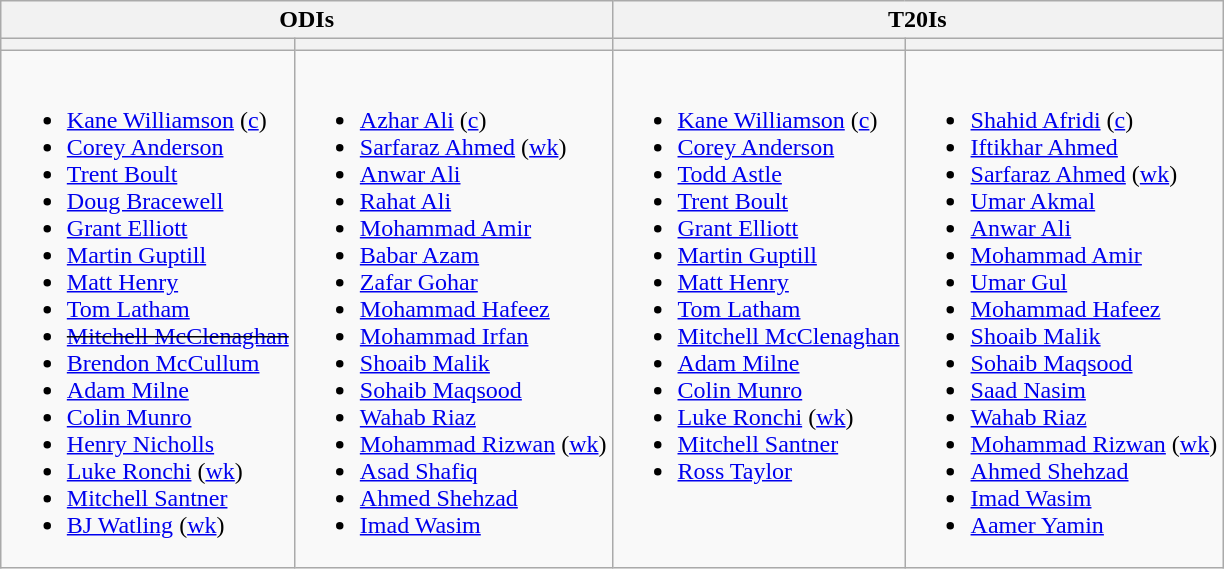<table class="wikitable" style="text-align:left; margin:auto">
<tr>
<th colspan=2>ODIs</th>
<th colspan=2>T20Is</th>
</tr>
<tr>
<th></th>
<th></th>
<th></th>
<th></th>
</tr>
<tr style="vertical-align:top">
<td><br><ul><li><a href='#'>Kane Williamson</a> (<a href='#'>c</a>)</li><li><a href='#'>Corey Anderson</a></li><li><a href='#'>Trent Boult</a></li><li><a href='#'>Doug Bracewell</a></li><li><a href='#'>Grant Elliott</a></li><li><a href='#'>Martin Guptill</a></li><li><a href='#'>Matt Henry</a></li><li><a href='#'>Tom Latham</a></li><li><s><a href='#'>Mitchell McClenaghan</a></s></li><li><a href='#'>Brendon McCullum</a></li><li><a href='#'>Adam Milne</a></li><li><a href='#'>Colin Munro</a></li><li><a href='#'>Henry Nicholls</a></li><li><a href='#'>Luke Ronchi</a> (<a href='#'>wk</a>)</li><li><a href='#'>Mitchell Santner</a></li><li><a href='#'>BJ Watling</a> (<a href='#'>wk</a>)</li></ul></td>
<td><br><ul><li><a href='#'>Azhar Ali</a> (<a href='#'>c</a>)</li><li><a href='#'>Sarfaraz Ahmed</a> (<a href='#'>wk</a>)</li><li><a href='#'>Anwar Ali</a></li><li><a href='#'>Rahat Ali</a></li><li><a href='#'>Mohammad Amir</a></li><li><a href='#'>Babar Azam</a></li><li><a href='#'>Zafar Gohar</a></li><li><a href='#'>Mohammad Hafeez</a></li><li><a href='#'>Mohammad Irfan</a></li><li><a href='#'>Shoaib Malik</a></li><li><a href='#'>Sohaib Maqsood</a></li><li><a href='#'>Wahab Riaz</a></li><li><a href='#'>Mohammad Rizwan</a> (<a href='#'>wk</a>)</li><li><a href='#'>Asad Shafiq</a></li><li><a href='#'>Ahmed Shehzad</a></li><li><a href='#'>Imad Wasim</a></li></ul></td>
<td><br><ul><li><a href='#'>Kane Williamson</a> (<a href='#'>c</a>)</li><li><a href='#'>Corey Anderson</a></li><li><a href='#'>Todd Astle</a></li><li><a href='#'>Trent Boult</a></li><li><a href='#'>Grant Elliott</a></li><li><a href='#'>Martin Guptill</a></li><li><a href='#'>Matt Henry</a></li><li><a href='#'>Tom Latham</a></li><li><a href='#'>Mitchell McClenaghan</a></li><li><a href='#'>Adam Milne</a></li><li><a href='#'>Colin Munro</a></li><li><a href='#'>Luke Ronchi</a> (<a href='#'>wk</a>)</li><li><a href='#'>Mitchell Santner</a></li><li><a href='#'>Ross Taylor</a></li></ul></td>
<td><br><ul><li><a href='#'>Shahid Afridi</a> (<a href='#'>c</a>)</li><li><a href='#'>Iftikhar Ahmed</a></li><li><a href='#'>Sarfaraz Ahmed</a> (<a href='#'>wk</a>)</li><li><a href='#'>Umar Akmal</a></li><li><a href='#'>Anwar Ali</a></li><li><a href='#'>Mohammad Amir</a></li><li><a href='#'>Umar Gul</a></li><li><a href='#'>Mohammad Hafeez</a></li><li><a href='#'>Shoaib Malik</a></li><li><a href='#'>Sohaib Maqsood</a></li><li><a href='#'>Saad Nasim</a></li><li><a href='#'>Wahab Riaz</a></li><li><a href='#'>Mohammad Rizwan</a> (<a href='#'>wk</a>)</li><li><a href='#'>Ahmed Shehzad</a></li><li><a href='#'>Imad Wasim</a></li><li><a href='#'>Aamer Yamin</a></li></ul></td>
</tr>
</table>
